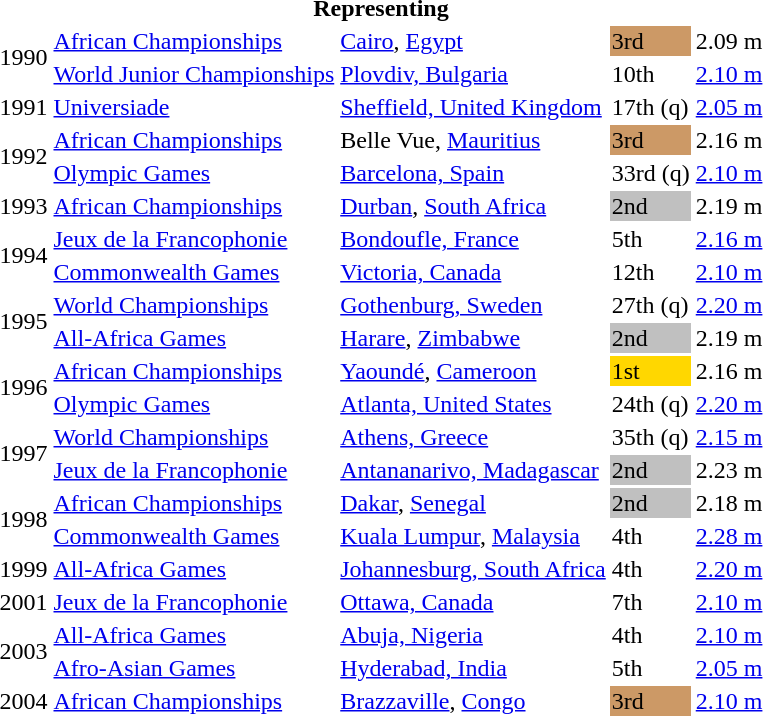<table>
<tr>
<th colspan="5">Representing </th>
</tr>
<tr>
<td rowspan=2>1990</td>
<td><a href='#'>African Championships</a></td>
<td><a href='#'>Cairo</a>, <a href='#'>Egypt</a></td>
<td bgcolor="cc9966">3rd</td>
<td>2.09 m</td>
</tr>
<tr>
<td><a href='#'>World Junior Championships</a></td>
<td><a href='#'>Plovdiv, Bulgaria</a></td>
<td>10th</td>
<td><a href='#'>2.10 m</a></td>
</tr>
<tr>
<td>1991</td>
<td><a href='#'>Universiade</a></td>
<td><a href='#'>Sheffield, United Kingdom</a></td>
<td>17th (q)</td>
<td><a href='#'>2.05 m</a></td>
</tr>
<tr>
<td rowspan=2>1992</td>
<td><a href='#'>African Championships</a></td>
<td>Belle Vue, <a href='#'>Mauritius</a></td>
<td bgcolor="cc9966">3rd</td>
<td>2.16 m</td>
</tr>
<tr>
<td><a href='#'>Olympic Games</a></td>
<td><a href='#'>Barcelona, Spain</a></td>
<td>33rd (q)</td>
<td><a href='#'>2.10 m</a></td>
</tr>
<tr>
<td>1993</td>
<td><a href='#'>African Championships</a></td>
<td><a href='#'>Durban</a>, <a href='#'>South Africa</a></td>
<td bgcolor="silver">2nd</td>
<td>2.19 m</td>
</tr>
<tr>
<td rowspan=2>1994</td>
<td><a href='#'>Jeux de la Francophonie</a></td>
<td><a href='#'>Bondoufle, France</a></td>
<td>5th</td>
<td><a href='#'>2.16 m</a></td>
</tr>
<tr>
<td><a href='#'>Commonwealth Games</a></td>
<td><a href='#'>Victoria, Canada</a></td>
<td>12th</td>
<td><a href='#'>2.10 m</a></td>
</tr>
<tr>
<td rowspan=2>1995</td>
<td><a href='#'>World Championships</a></td>
<td><a href='#'>Gothenburg, Sweden</a></td>
<td>27th (q)</td>
<td><a href='#'>2.20 m</a></td>
</tr>
<tr>
<td><a href='#'>All-Africa Games</a></td>
<td><a href='#'>Harare</a>, <a href='#'>Zimbabwe</a></td>
<td bgcolor="silver">2nd</td>
<td>2.19 m</td>
</tr>
<tr>
<td rowspan=2>1996</td>
<td><a href='#'>African Championships</a></td>
<td><a href='#'>Yaoundé</a>, <a href='#'>Cameroon</a></td>
<td bgcolor="gold">1st</td>
<td>2.16 m</td>
</tr>
<tr>
<td><a href='#'>Olympic Games</a></td>
<td><a href='#'>Atlanta, United States</a></td>
<td>24th (q)</td>
<td><a href='#'>2.20 m</a></td>
</tr>
<tr>
<td rowspan=2>1997</td>
<td><a href='#'>World Championships</a></td>
<td><a href='#'>Athens, Greece</a></td>
<td>35th (q)</td>
<td><a href='#'>2.15 m</a></td>
</tr>
<tr>
<td><a href='#'>Jeux de la Francophonie</a></td>
<td><a href='#'>Antananarivo, Madagascar</a></td>
<td bgcolor="silver">2nd</td>
<td>2.23 m</td>
</tr>
<tr>
<td rowspan=2>1998</td>
<td><a href='#'>African Championships</a></td>
<td><a href='#'>Dakar</a>, <a href='#'>Senegal</a></td>
<td bgcolor="silver">2nd</td>
<td>2.18 m</td>
</tr>
<tr>
<td><a href='#'>Commonwealth Games</a></td>
<td><a href='#'>Kuala Lumpur</a>, <a href='#'>Malaysia</a></td>
<td>4th</td>
<td><a href='#'>2.28 m</a></td>
</tr>
<tr>
<td>1999</td>
<td><a href='#'>All-Africa Games</a></td>
<td><a href='#'>Johannesburg, South Africa</a></td>
<td>4th</td>
<td><a href='#'>2.20 m</a></td>
</tr>
<tr>
<td>2001</td>
<td><a href='#'>Jeux de la Francophonie</a></td>
<td><a href='#'>Ottawa, Canada</a></td>
<td>7th</td>
<td><a href='#'>2.10 m</a></td>
</tr>
<tr>
<td rowspan=2>2003</td>
<td><a href='#'>All-Africa Games</a></td>
<td><a href='#'>Abuja, Nigeria</a></td>
<td>4th</td>
<td><a href='#'>2.10 m</a></td>
</tr>
<tr>
<td><a href='#'>Afro-Asian Games</a></td>
<td><a href='#'>Hyderabad, India</a></td>
<td>5th</td>
<td><a href='#'>2.05 m</a></td>
</tr>
<tr>
<td>2004</td>
<td><a href='#'>African Championships</a></td>
<td><a href='#'>Brazzaville</a>, <a href='#'>Congo</a></td>
<td bgcolor="cc9966">3rd</td>
<td><a href='#'>2.10 m</a></td>
</tr>
</table>
